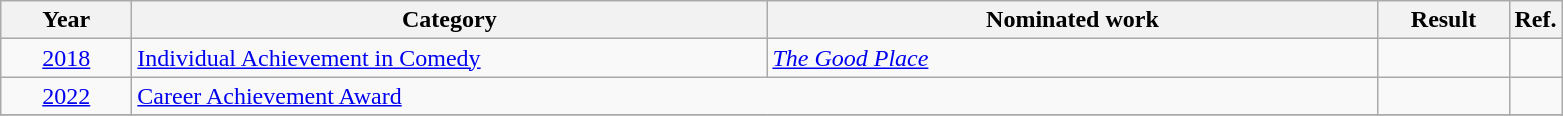<table class=wikitable>
<tr>
<th scope="col" style="width:5em;">Year</th>
<th scope="col" style="width:26em;">Category</th>
<th scope="col" style="width:25em;">Nominated work</th>
<th scope="col" style="width:5em;">Result</th>
<th>Ref.</th>
</tr>
<tr>
<td style="text-align:center;"><a href='#'>2018</a></td>
<td><a href='#'>Individual Achievement in Comedy</a></td>
<td rowspan="1"><em><a href='#'>The Good Place</a></em></td>
<td></td>
<td></td>
</tr>
<tr>
<td style="text-align:center;"><a href='#'>2022</a></td>
<td colspan=2><a href='#'>Career Achievement Award</a></td>
<td></td>
<td></td>
</tr>
<tr>
</tr>
</table>
